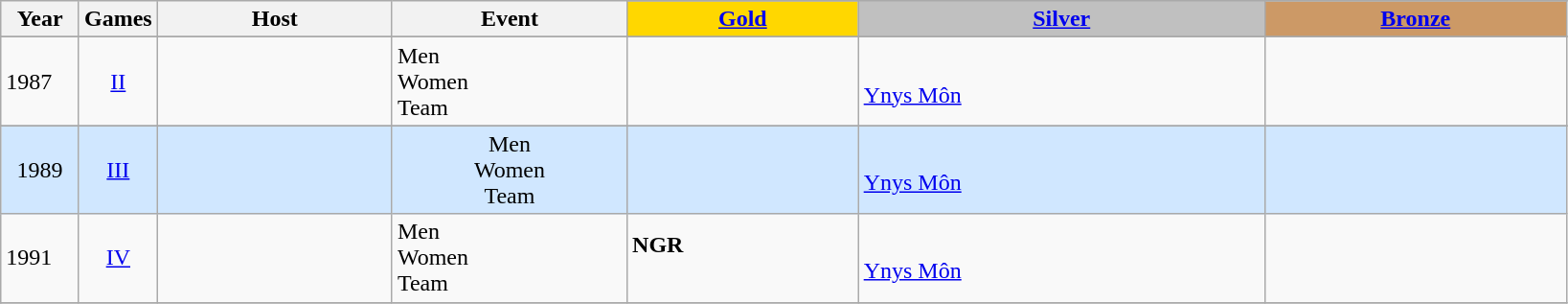<table class="sortable wikitable collapsible collapsed">
<tr>
<th rowspan="2" style="width:5%;">Year</th>
<th rowspan="2" style="width:5%;">Games</th>
<th rowspan="2" style="width:15%;">Host</th>
<th rowspan="2" style="width:15%;">Event</th>
</tr>
<tr>
<th style="background-color: gold"><a href='#'>Gold</a></th>
<th style="background-color: silver"><a href='#'>Silver</a></th>
<th style="background-color: #CC9966"><a href='#'>Bronze</a></th>
</tr>
<tr>
</tr>
<tr>
<td>1987</td>
<td align=center><a href='#'>II</a></td>
<td align="left"></td>
<td>Men <br> Women <br> Team</td>
<td align="left"> <br>  <br> </td>
<td align="left"> <br>  <a href='#'>Ynys Môn</a> <br> </td>
<td align="left"> <br>  <br> </td>
</tr>
<tr>
</tr>
<tr style="text-align:center; background:#d0e7ff;">
<td>1989</td>
<td align=center><a href='#'>III</a></td>
<td align="left"></td>
<td>Men <br> Women <br> Team</td>
<td align="left"> <br>  <br> </td>
<td align="left"> <br>  <a href='#'>Ynys Môn</a> <br> </td>
<td align="left"> <br>  <br> </td>
</tr>
<tr>
<td>1991</td>
<td align=center><a href='#'>IV</a></td>
<td align="left"></td>
<td>Men <br> Women <br> Team</td>
<td align="left"> <strong>NGR</strong> <br>  <br> </td>
<td align="left"> <br>  <a href='#'>Ynys Môn</a> <br> </td>
<td align="left"> <br>  <br> </td>
</tr>
<tr>
</tr>
</table>
